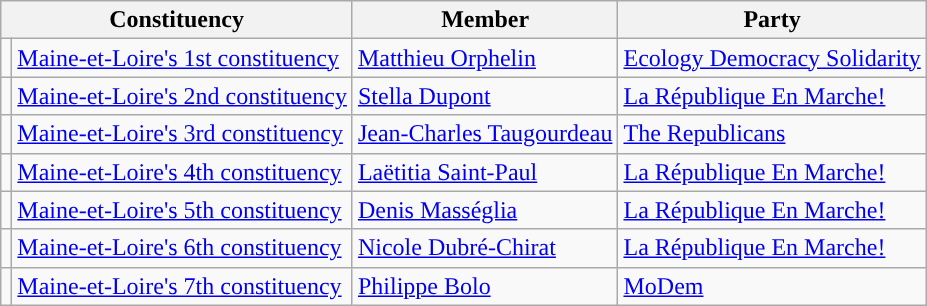<table class="wikitable">
<tr>
<th colspan="2">Constituency</th>
<th>Member</th>
<th>Party</th>
</tr>
<tr>
<td style="background-color: "></td>
<td><a href='#'>Maine-et-Loire's 1st constituency</a></td>
<td><a href='#'>Matthieu Orphelin</a></td>
<td><a href='#'>Ecology Democracy Solidarity</a></td>
</tr>
<tr>
<td style="background-color: "></td>
<td><a href='#'>Maine-et-Loire's 2nd constituency</a></td>
<td><a href='#'>Stella Dupont</a></td>
<td><a href='#'>La République En Marche!</a></td>
</tr>
<tr>
<td style="background-color: "></td>
<td><a href='#'>Maine-et-Loire's 3rd constituency</a></td>
<td><a href='#'>Jean-Charles Taugourdeau</a></td>
<td><a href='#'>The Republicans</a></td>
</tr>
<tr>
<td style="background-color: "></td>
<td><a href='#'>Maine-et-Loire's 4th constituency</a></td>
<td><a href='#'>Laëtitia Saint-Paul</a></td>
<td><a href='#'>La République En Marche!</a></td>
</tr>
<tr>
<td style="background-color: "></td>
<td><a href='#'>Maine-et-Loire's 5th constituency</a></td>
<td><a href='#'>Denis Masséglia</a></td>
<td><a href='#'>La République En Marche!</a></td>
</tr>
<tr>
<td style="background-color: "></td>
<td><a href='#'>Maine-et-Loire's 6th constituency</a></td>
<td><a href='#'>Nicole Dubré-Chirat</a></td>
<td><a href='#'>La République En Marche!</a></td>
</tr>
<tr>
<td style="background-color: "></td>
<td><a href='#'>Maine-et-Loire's 7th constituency</a></td>
<td><a href='#'>Philippe Bolo</a></td>
<td><a href='#'>MoDem</a></td>
</tr>
</table>
